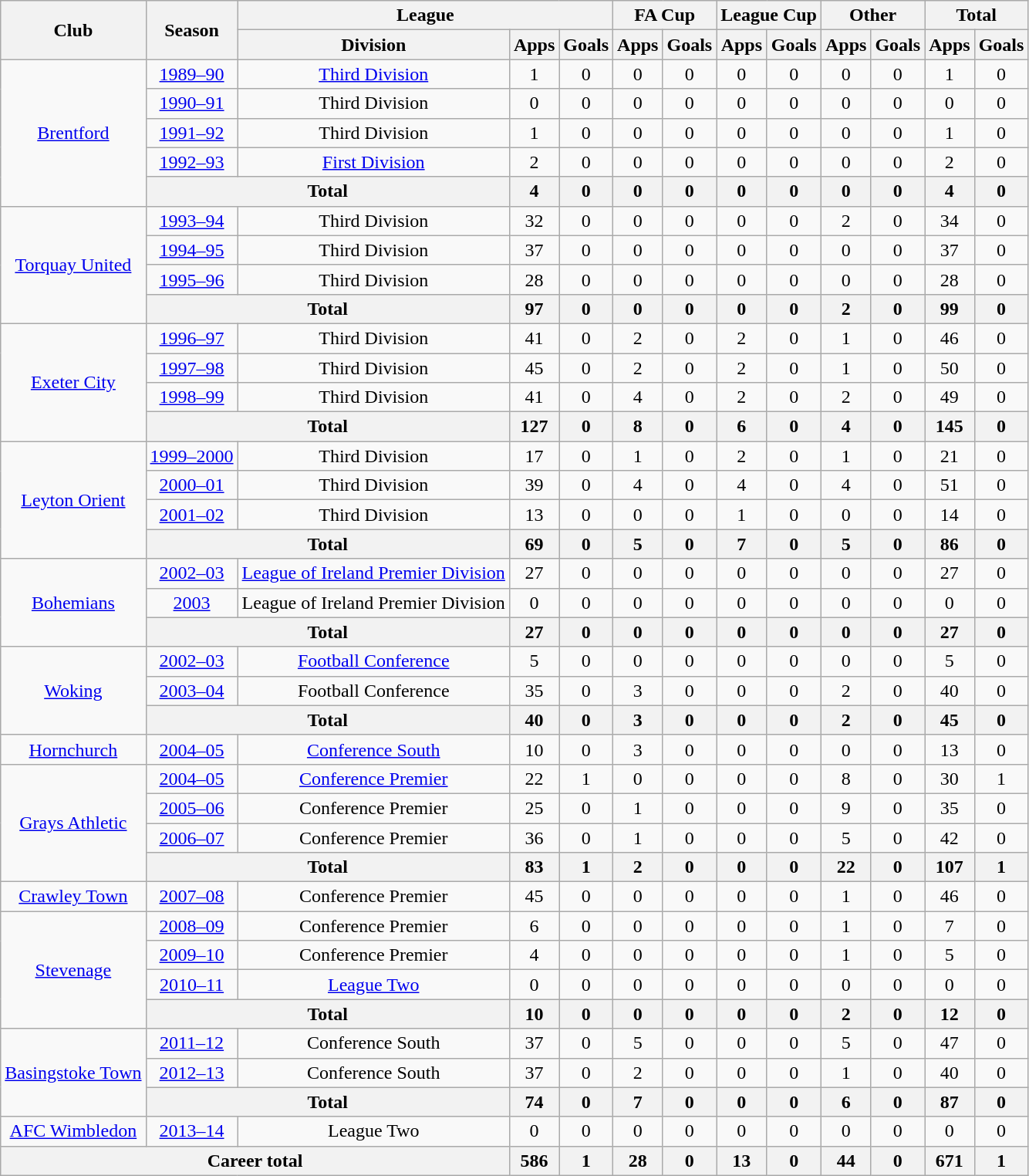<table class="wikitable" style="text-align: center;">
<tr>
<th rowspan="2">Club</th>
<th rowspan="2">Season</th>
<th colspan="3">League</th>
<th colspan="2">FA Cup</th>
<th colspan="2">League Cup</th>
<th colspan="2">Other</th>
<th colspan="2">Total</th>
</tr>
<tr>
<th>Division</th>
<th>Apps</th>
<th>Goals</th>
<th>Apps</th>
<th>Goals</th>
<th>Apps</th>
<th>Goals</th>
<th>Apps</th>
<th>Goals</th>
<th>Apps</th>
<th>Goals</th>
</tr>
<tr>
<td rowspan="5"><a href='#'>Brentford</a></td>
<td><a href='#'>1989–90</a></td>
<td><a href='#'>Third Division</a></td>
<td>1</td>
<td>0</td>
<td>0</td>
<td>0</td>
<td>0</td>
<td>0</td>
<td>0</td>
<td>0</td>
<td>1</td>
<td>0</td>
</tr>
<tr>
<td><a href='#'>1990–91</a></td>
<td>Third Division</td>
<td>0</td>
<td>0</td>
<td>0</td>
<td>0</td>
<td>0</td>
<td>0</td>
<td>0</td>
<td>0</td>
<td>0</td>
<td>0</td>
</tr>
<tr>
<td><a href='#'>1991–92</a></td>
<td>Third Division</td>
<td>1</td>
<td>0</td>
<td>0</td>
<td>0</td>
<td>0</td>
<td>0</td>
<td>0</td>
<td>0</td>
<td>1</td>
<td>0</td>
</tr>
<tr>
<td><a href='#'>1992–93</a></td>
<td><a href='#'>First Division</a></td>
<td>2</td>
<td>0</td>
<td>0</td>
<td>0</td>
<td>0</td>
<td>0</td>
<td>0</td>
<td>0</td>
<td>2</td>
<td>0</td>
</tr>
<tr>
<th colspan="2">Total</th>
<th>4</th>
<th>0</th>
<th>0</th>
<th>0</th>
<th>0</th>
<th>0</th>
<th>0</th>
<th>0</th>
<th>4</th>
<th>0</th>
</tr>
<tr>
<td rowspan="4"><a href='#'>Torquay United</a></td>
<td><a href='#'>1993–94</a></td>
<td>Third Division</td>
<td>32</td>
<td>0</td>
<td>0</td>
<td>0</td>
<td>0</td>
<td>0</td>
<td>2</td>
<td>0</td>
<td>34</td>
<td>0</td>
</tr>
<tr>
<td><a href='#'>1994–95</a></td>
<td>Third Division</td>
<td>37</td>
<td>0</td>
<td>0</td>
<td>0</td>
<td>0</td>
<td>0</td>
<td>0</td>
<td>0</td>
<td>37</td>
<td>0</td>
</tr>
<tr>
<td><a href='#'>1995–96</a></td>
<td>Third Division</td>
<td>28</td>
<td>0</td>
<td>0</td>
<td>0</td>
<td>0</td>
<td>0</td>
<td>0</td>
<td>0</td>
<td>28</td>
<td>0</td>
</tr>
<tr>
<th colspan="2">Total</th>
<th>97</th>
<th>0</th>
<th>0</th>
<th>0</th>
<th>0</th>
<th>0</th>
<th>2</th>
<th>0</th>
<th>99</th>
<th>0</th>
</tr>
<tr>
<td rowspan="4"><a href='#'>Exeter City</a></td>
<td><a href='#'>1996–97</a></td>
<td>Third Division</td>
<td>41</td>
<td>0</td>
<td>2</td>
<td>0</td>
<td>2</td>
<td>0</td>
<td>1</td>
<td>0</td>
<td>46</td>
<td>0</td>
</tr>
<tr>
<td><a href='#'>1997–98</a></td>
<td>Third Division</td>
<td>45</td>
<td>0</td>
<td>2</td>
<td>0</td>
<td>2</td>
<td>0</td>
<td>1</td>
<td>0</td>
<td>50</td>
<td>0</td>
</tr>
<tr>
<td><a href='#'>1998–99</a></td>
<td>Third Division</td>
<td>41</td>
<td>0</td>
<td>4</td>
<td>0</td>
<td>2</td>
<td>0</td>
<td>2</td>
<td>0</td>
<td>49</td>
<td>0</td>
</tr>
<tr>
<th colspan="2">Total</th>
<th>127</th>
<th>0</th>
<th>8</th>
<th>0</th>
<th>6</th>
<th>0</th>
<th>4</th>
<th>0</th>
<th>145</th>
<th>0</th>
</tr>
<tr>
<td rowspan="4"><a href='#'>Leyton Orient</a></td>
<td><a href='#'>1999–2000</a></td>
<td>Third Division</td>
<td>17</td>
<td>0</td>
<td>1</td>
<td>0</td>
<td>2</td>
<td>0</td>
<td>1</td>
<td>0</td>
<td>21</td>
<td>0</td>
</tr>
<tr>
<td><a href='#'>2000–01</a></td>
<td>Third Division</td>
<td>39</td>
<td>0</td>
<td>4</td>
<td>0</td>
<td>4</td>
<td>0</td>
<td>4</td>
<td>0</td>
<td>51</td>
<td>0</td>
</tr>
<tr>
<td><a href='#'>2001–02</a></td>
<td>Third Division</td>
<td>13</td>
<td>0</td>
<td>0</td>
<td>0</td>
<td>1</td>
<td>0</td>
<td>0</td>
<td>0</td>
<td>14</td>
<td>0</td>
</tr>
<tr>
<th colspan="2">Total</th>
<th>69</th>
<th>0</th>
<th>5</th>
<th>0</th>
<th>7</th>
<th>0</th>
<th>5</th>
<th>0</th>
<th>86</th>
<th>0</th>
</tr>
<tr>
<td rowspan="3"><a href='#'>Bohemians</a></td>
<td><a href='#'>2002–03</a></td>
<td><a href='#'>League of Ireland Premier Division</a></td>
<td>27</td>
<td>0</td>
<td>0</td>
<td>0</td>
<td>0</td>
<td>0</td>
<td>0</td>
<td>0</td>
<td>27</td>
<td>0</td>
</tr>
<tr>
<td><a href='#'>2003</a></td>
<td>League of Ireland Premier Division</td>
<td>0</td>
<td>0</td>
<td>0</td>
<td>0</td>
<td>0</td>
<td>0</td>
<td>0</td>
<td>0</td>
<td>0</td>
<td>0</td>
</tr>
<tr>
<th colspan="2">Total</th>
<th>27</th>
<th>0</th>
<th>0</th>
<th>0</th>
<th>0</th>
<th>0</th>
<th>0</th>
<th>0</th>
<th>27</th>
<th>0</th>
</tr>
<tr>
<td rowspan="3"><a href='#'>Woking</a></td>
<td><a href='#'>2002–03</a></td>
<td><a href='#'>Football Conference</a></td>
<td>5</td>
<td>0</td>
<td>0</td>
<td>0</td>
<td>0</td>
<td>0</td>
<td>0</td>
<td>0</td>
<td>5</td>
<td>0</td>
</tr>
<tr>
<td><a href='#'>2003–04</a></td>
<td>Football Conference</td>
<td>35</td>
<td>0</td>
<td>3</td>
<td>0</td>
<td>0</td>
<td>0</td>
<td>2</td>
<td>0</td>
<td>40</td>
<td>0</td>
</tr>
<tr>
<th colspan="2">Total</th>
<th>40</th>
<th>0</th>
<th>3</th>
<th>0</th>
<th>0</th>
<th>0</th>
<th>2</th>
<th>0</th>
<th>45</th>
<th>0</th>
</tr>
<tr>
<td><a href='#'>Hornchurch</a></td>
<td><a href='#'>2004–05</a></td>
<td><a href='#'>Conference South</a></td>
<td>10</td>
<td>0</td>
<td>3</td>
<td>0</td>
<td>0</td>
<td>0</td>
<td>0</td>
<td>0</td>
<td>13</td>
<td>0</td>
</tr>
<tr>
<td rowspan="4"><a href='#'>Grays Athletic</a></td>
<td><a href='#'>2004–05</a></td>
<td><a href='#'>Conference Premier</a></td>
<td>22</td>
<td>1</td>
<td>0</td>
<td>0</td>
<td>0</td>
<td>0</td>
<td>8</td>
<td>0</td>
<td>30</td>
<td>1</td>
</tr>
<tr>
<td><a href='#'>2005–06</a></td>
<td>Conference Premier</td>
<td>25</td>
<td>0</td>
<td>1</td>
<td>0</td>
<td>0</td>
<td>0</td>
<td>9</td>
<td>0</td>
<td>35</td>
<td>0</td>
</tr>
<tr>
<td><a href='#'>2006–07</a></td>
<td>Conference Premier</td>
<td>36</td>
<td>0</td>
<td>1</td>
<td>0</td>
<td>0</td>
<td>0</td>
<td>5</td>
<td>0</td>
<td>42</td>
<td>0</td>
</tr>
<tr>
<th colspan="2">Total</th>
<th>83</th>
<th>1</th>
<th>2</th>
<th>0</th>
<th>0</th>
<th>0</th>
<th>22</th>
<th>0</th>
<th>107</th>
<th>1</th>
</tr>
<tr>
<td><a href='#'>Crawley Town</a></td>
<td><a href='#'>2007–08</a></td>
<td>Conference Premier</td>
<td>45</td>
<td>0</td>
<td>0</td>
<td>0</td>
<td>0</td>
<td>0</td>
<td>1</td>
<td>0</td>
<td>46</td>
<td>0</td>
</tr>
<tr>
<td rowspan="4"><a href='#'>Stevenage</a></td>
<td><a href='#'>2008–09</a></td>
<td>Conference Premier</td>
<td>6</td>
<td>0</td>
<td>0</td>
<td>0</td>
<td>0</td>
<td>0</td>
<td>1</td>
<td>0</td>
<td>7</td>
<td>0</td>
</tr>
<tr>
<td><a href='#'>2009–10</a></td>
<td>Conference Premier</td>
<td>4</td>
<td>0</td>
<td>0</td>
<td>0</td>
<td>0</td>
<td>0</td>
<td>1</td>
<td>0</td>
<td>5</td>
<td>0</td>
</tr>
<tr>
<td><a href='#'>2010–11</a></td>
<td><a href='#'>League Two</a></td>
<td>0</td>
<td>0</td>
<td>0</td>
<td>0</td>
<td>0</td>
<td>0</td>
<td>0</td>
<td>0</td>
<td>0</td>
<td>0</td>
</tr>
<tr>
<th colspan="2">Total</th>
<th>10</th>
<th>0</th>
<th>0</th>
<th>0</th>
<th>0</th>
<th>0</th>
<th>2</th>
<th>0</th>
<th>12</th>
<th>0</th>
</tr>
<tr>
<td rowspan="3"><a href='#'>Basingstoke Town</a></td>
<td><a href='#'>2011–12</a></td>
<td>Conference South</td>
<td>37</td>
<td>0</td>
<td>5</td>
<td>0</td>
<td>0</td>
<td>0</td>
<td>5</td>
<td>0</td>
<td>47</td>
<td>0</td>
</tr>
<tr>
<td><a href='#'>2012–13</a></td>
<td>Conference South</td>
<td>37</td>
<td>0</td>
<td>2</td>
<td>0</td>
<td>0</td>
<td>0</td>
<td>1</td>
<td>0</td>
<td>40</td>
<td>0</td>
</tr>
<tr>
<th colspan="2">Total</th>
<th>74</th>
<th>0</th>
<th>7</th>
<th>0</th>
<th>0</th>
<th>0</th>
<th>6</th>
<th>0</th>
<th>87</th>
<th>0</th>
</tr>
<tr>
<td><a href='#'>AFC Wimbledon</a></td>
<td><a href='#'>2013–14</a></td>
<td>League Two</td>
<td>0</td>
<td>0</td>
<td>0</td>
<td>0</td>
<td>0</td>
<td>0</td>
<td>0</td>
<td>0</td>
<td>0</td>
<td>0</td>
</tr>
<tr>
<th colspan="3">Career total</th>
<th>586</th>
<th>1</th>
<th>28</th>
<th>0</th>
<th>13</th>
<th>0</th>
<th>44</th>
<th>0</th>
<th>671</th>
<th>1</th>
</tr>
</table>
